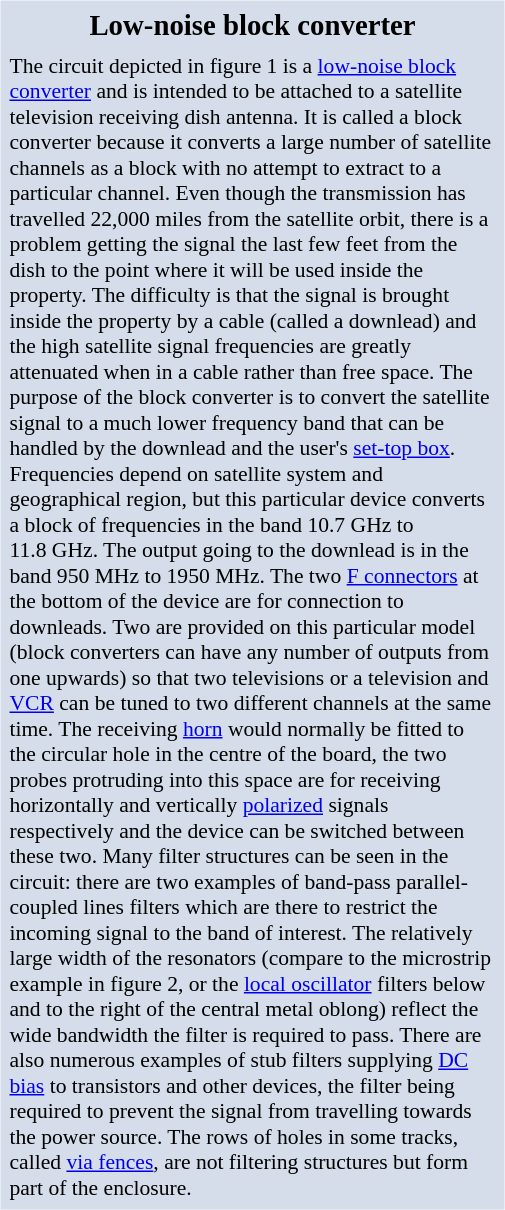<table style="float: right;">
<tr>
<td><br></td>
</tr>
<tr>
<td><br><table style="float: right; margin-left: 1em; background:#d4dde9; color:black; width:21em;" cellspacing="5">
<tr>
<td style="text-align: center; font-size: 120%;"><strong>Low-noise block converter</strong></td>
</tr>
<tr>
<td style="text-align: left; font-size: 90%;">The circuit depicted in figure 1 is a <a href='#'>low-noise block converter</a> and is intended to be attached to a satellite television receiving dish antenna. It is called a block converter because it converts a large number of satellite channels as a block with no attempt to extract to a particular channel. Even though the transmission has travelled 22,000 miles from the satellite orbit, there is a problem getting the signal the last few feet from the dish to the point where it will be used inside the property. The difficulty is that the signal is brought inside the property by a cable (called a downlead) and the high satellite signal frequencies are greatly attenuated when in a cable rather than free space. The purpose of the block converter is to convert the satellite signal to a much lower frequency band that can be handled by the downlead and the user's <a href='#'>set-top box</a>. Frequencies depend on satellite system and geographical region, but this particular device converts a block of frequencies in the band 10.7 GHz to 11.8 GHz. The output going to the downlead is in the band 950 MHz to 1950 MHz. The two <a href='#'>F connectors</a> at the bottom of the device are for connection to downleads. Two are provided on this particular model (block converters can have any number of outputs from one upwards) so that two televisions or a television and <a href='#'>VCR</a> can be tuned to two different channels at the same time. The receiving <a href='#'>horn</a> would normally be fitted to the circular hole in the centre of the board, the two probes protruding into this space are for receiving horizontally and vertically <a href='#'>polarized</a> signals respectively and the device can be switched between these two. Many filter structures can be seen in the circuit: there are two examples of band-pass parallel-coupled lines filters which are there to restrict the incoming signal to the band of interest. The relatively large width of the resonators (compare to the microstrip example in figure 2, or the <a href='#'>local oscillator</a> filters below and to the right of the central metal oblong) reflect the wide bandwidth the filter is required to pass. There are also numerous examples of stub filters supplying <a href='#'>DC bias</a> to transistors and other devices, the filter being required to prevent the signal from travelling towards the power source. The rows of holes in some tracks, called <a href='#'>via fences</a>, are not filtering structures but form part of the enclosure.</td>
</tr>
</table>
</td>
</tr>
</table>
